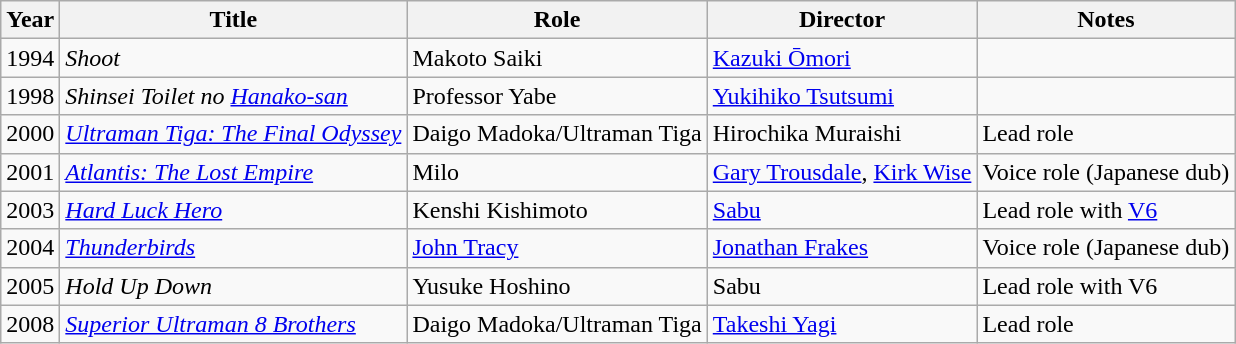<table class="wikitable plainrowheaders sortable">
<tr>
<th scope="col">Year</th>
<th scope="col">Title</th>
<th scope="col">Role</th>
<th scope="col">Director</th>
<th class="unsortable">Notes</th>
</tr>
<tr>
<td>1994</td>
<td><em>Shoot</em></td>
<td>Makoto Saiki</td>
<td><a href='#'>Kazuki Ōmori</a></td>
<td></td>
</tr>
<tr>
<td>1998</td>
<td><em>Shinsei Toilet no <a href='#'>Hanako-san</a></em></td>
<td>Professor Yabe</td>
<td><a href='#'>Yukihiko Tsutsumi</a></td>
<td></td>
</tr>
<tr>
<td>2000</td>
<td><em><a href='#'>Ultraman Tiga: The Final Odyssey</a></em></td>
<td>Daigo Madoka/Ultraman Tiga</td>
<td>Hirochika Muraishi</td>
<td>Lead role</td>
</tr>
<tr>
<td>2001</td>
<td><em><a href='#'>Atlantis: The Lost Empire</a></em></td>
<td>Milo</td>
<td><a href='#'>Gary Trousdale</a>, <a href='#'>Kirk Wise</a></td>
<td>Voice role (Japanese dub)</td>
</tr>
<tr>
<td>2003</td>
<td><em><a href='#'>Hard Luck Hero</a></em></td>
<td>Kenshi Kishimoto</td>
<td><a href='#'>Sabu</a></td>
<td>Lead role with <a href='#'>V6</a></td>
</tr>
<tr>
<td>2004</td>
<td><em><a href='#'>Thunderbirds</a></em></td>
<td><a href='#'>John Tracy</a></td>
<td><a href='#'>Jonathan Frakes</a></td>
<td>Voice role (Japanese dub)</td>
</tr>
<tr>
<td>2005</td>
<td><em>Hold Up Down</em></td>
<td>Yusuke Hoshino</td>
<td>Sabu</td>
<td>Lead role with V6</td>
</tr>
<tr>
<td>2008</td>
<td><em><a href='#'>Superior Ultraman 8 Brothers</a></em></td>
<td>Daigo Madoka/Ultraman Tiga</td>
<td><a href='#'>Takeshi Yagi</a></td>
<td>Lead role</td>
</tr>
</table>
